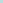<table style="wikitable">
<tr>
<td style="background: #bbdddd; font-weight: bold"></td>
</tr>
</table>
